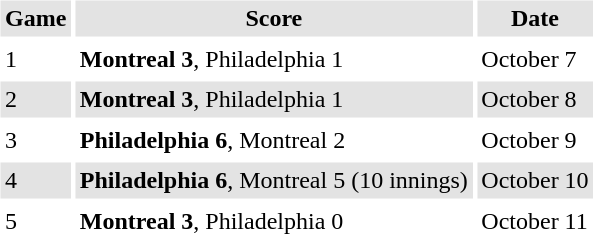<table border="0" cellspacing="3" cellpadding="3">
<tr style="background: #e3e3e3;">
<th>Game</th>
<th>Score</th>
<th>Date</th>
</tr>
<tr>
<td>1</td>
<td><strong>Montreal 3</strong>, Philadelphia 1</td>
<td>October 7</td>
</tr>
<tr style="background: #e3e3e3;">
<td>2</td>
<td><strong>Montreal 3</strong>, Philadelphia 1</td>
<td>October 8</td>
</tr>
<tr>
<td>3</td>
<td><strong>Philadelphia 6</strong>, Montreal 2</td>
<td>October 9</td>
</tr>
<tr style="background: #e3e3e3;">
<td>4</td>
<td><strong>Philadelphia 6</strong>, Montreal 5 (10 innings)</td>
<td>October 10</td>
</tr>
<tr>
<td>5</td>
<td><strong>Montreal 3</strong>, Philadelphia 0</td>
<td>October 11</td>
</tr>
</table>
